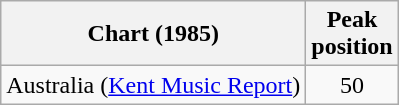<table class="wikitable">
<tr>
<th align="left">Chart (1985)</th>
<th align="left">Peak<br>position</th>
</tr>
<tr>
<td align="left">Australia (<a href='#'>Kent Music Report</a>)</td>
<td style="text-align:center;">50</td>
</tr>
</table>
